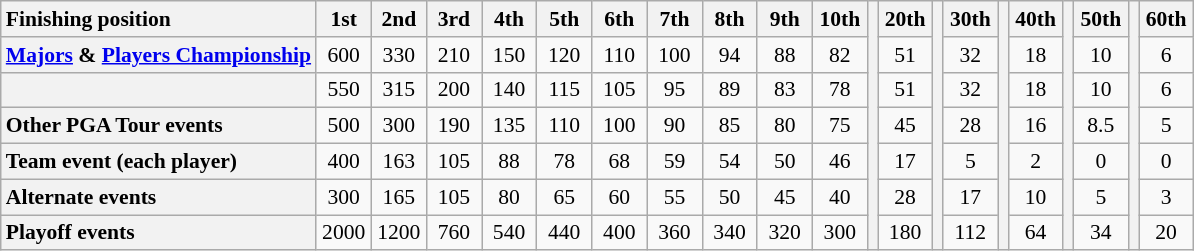<table class=wikitable style=font-size:90%;text-align:center>
<tr>
<th style="text-align:left">Finishing position</th>
<th style="width:30px;">1st</th>
<th style="width:30px;">2nd</th>
<th style="width:30px;">3rd</th>
<th style="width:30px;">4th</th>
<th style="width:30px;">5th</th>
<th style="width:30px;">6th</th>
<th style="width:30px;">7th</th>
<th style="width:30px;">8th</th>
<th style="width:30px;">9th</th>
<th style="width:30px;">10th</th>
<th rowspan="7"></th>
<th style="width:30px;">20th</th>
<th rowspan="7"></th>
<th style="width:30px;">30th</th>
<th rowspan="7"></th>
<th style="width:30px;">40th</th>
<th rowspan="7"></th>
<th style="width:30px;">50th</th>
<th rowspan="7"></th>
<th style="width:30px;">60th</th>
</tr>
<tr>
<th style="text-align:left"><a href='#'>Majors</a> & <a href='#'>Players Championship</a></th>
<td>600</td>
<td>330</td>
<td>210</td>
<td>150</td>
<td>120</td>
<td>110</td>
<td>100</td>
<td>94</td>
<td>88</td>
<td>82</td>
<td>51</td>
<td>32</td>
<td>18</td>
<td>10</td>
<td>6</td>
</tr>
<tr>
<th style="text-align:left"></th>
<td>550</td>
<td>315</td>
<td>200</td>
<td>140</td>
<td>115</td>
<td>105</td>
<td>95</td>
<td>89</td>
<td>83</td>
<td>78</td>
<td>51</td>
<td>32</td>
<td>18</td>
<td>10</td>
<td>6</td>
</tr>
<tr>
<th style="text-align:left">Other PGA Tour events</th>
<td>500</td>
<td>300</td>
<td>190</td>
<td>135</td>
<td>110</td>
<td>100</td>
<td>90</td>
<td>85</td>
<td>80</td>
<td>75</td>
<td>45</td>
<td>28</td>
<td>16</td>
<td>8.5</td>
<td>5</td>
</tr>
<tr>
<th style="text-align:left">Team event (each player)</th>
<td>400</td>
<td>163</td>
<td>105</td>
<td>88</td>
<td>78</td>
<td>68</td>
<td>59</td>
<td>54</td>
<td>50</td>
<td>46</td>
<td>17</td>
<td>5</td>
<td>2</td>
<td>0</td>
<td>0</td>
</tr>
<tr>
<th style="text-align:left">Alternate events</th>
<td>300</td>
<td>165</td>
<td>105</td>
<td>80</td>
<td>65</td>
<td>60</td>
<td>55</td>
<td>50</td>
<td>45</td>
<td>40</td>
<td>28</td>
<td>17</td>
<td>10</td>
<td>5</td>
<td>3</td>
</tr>
<tr>
<th style="text-align:left">Playoff events</th>
<td>2000</td>
<td>1200</td>
<td>760</td>
<td>540</td>
<td>440</td>
<td>400</td>
<td>360</td>
<td>340</td>
<td>320</td>
<td>300</td>
<td>180</td>
<td>112</td>
<td>64</td>
<td>34</td>
<td>20</td>
</tr>
</table>
